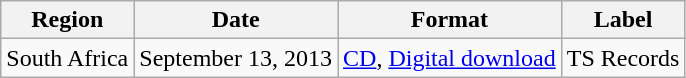<table class="wikitable sortable">
<tr>
<th>Region</th>
<th>Date</th>
<th>Format</th>
<th>Label</th>
</tr>
<tr>
<td>South Africa</td>
<td>September 13, 2013</td>
<td><a href='#'>CD</a>, <a href='#'>Digital download</a></td>
<td>TS Records</td>
</tr>
</table>
